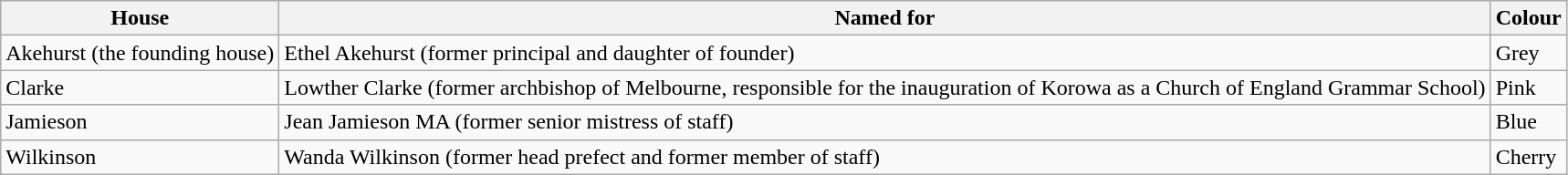<table class="wikitable">
<tr>
<th>House</th>
<th>Named for</th>
<th>Colour</th>
</tr>
<tr>
<td>Akehurst (the founding house)</td>
<td>Ethel Akehurst (former principal and daughter of founder)</td>
<td>Grey</td>
</tr>
<tr>
<td>Clarke</td>
<td>Lowther Clarke (former archbishop of Melbourne, responsible for the inauguration of Korowa as a Church of England Grammar School)</td>
<td>Pink</td>
</tr>
<tr>
<td>Jamieson</td>
<td>Jean Jamieson MA (former senior mistress of staff)</td>
<td>Blue</td>
</tr>
<tr>
<td>Wilkinson</td>
<td>Wanda Wilkinson (former head prefect and former member of staff)</td>
<td>Cherry</td>
</tr>
</table>
